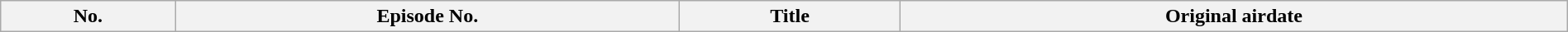<table class="wikitable plainrowheaders" style="width:100%; margin:auto;">
<tr>
<th>No.</th>
<th>Episode No.</th>
<th>Title</th>
<th>Original airdate<br>


</th>
</tr>
</table>
